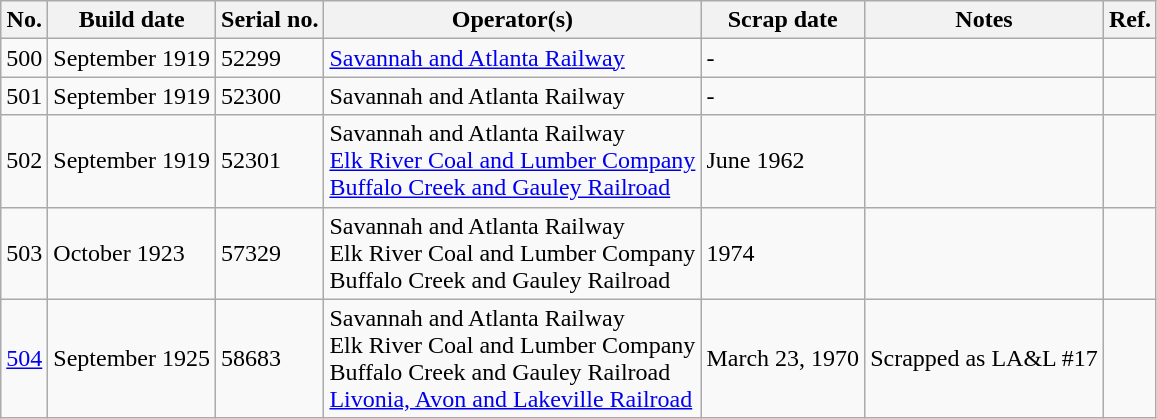<table class="wikitable">
<tr>
<th>No.</th>
<th>Build date</th>
<th>Serial no.</th>
<th>Operator(s)</th>
<th>Scrap date</th>
<th>Notes</th>
<th>Ref.</th>
</tr>
<tr>
<td>500</td>
<td>September 1919</td>
<td>52299</td>
<td><a href='#'>Savannah and Atlanta Railway</a></td>
<td>-</td>
<td></td>
<td></td>
</tr>
<tr>
<td>501</td>
<td>September 1919</td>
<td>52300</td>
<td>Savannah and Atlanta Railway</td>
<td>-</td>
<td></td>
<td></td>
</tr>
<tr>
<td>502</td>
<td>September 1919</td>
<td>52301</td>
<td>Savannah and Atlanta Railway<br><a href='#'>Elk River Coal and Lumber Company</a><br><a href='#'>Buffalo Creek and Gauley Railroad</a></td>
<td>June 1962</td>
<td></td>
<td></td>
</tr>
<tr>
<td>503</td>
<td>October 1923</td>
<td>57329</td>
<td>Savannah and Atlanta Railway<br>Elk River Coal and Lumber Company<br>Buffalo Creek and Gauley Railroad</td>
<td>1974</td>
<td></td>
<td></td>
</tr>
<tr>
<td><a href='#'>504</a></td>
<td>September 1925</td>
<td>58683</td>
<td>Savannah and Atlanta Railway<br>Elk River Coal and Lumber Company<br>Buffalo Creek and Gauley Railroad<br><a href='#'>Livonia, Avon and Lakeville Railroad</a></td>
<td>March 23, 1970</td>
<td>Scrapped as LA&L #17</td>
<td></td>
</tr>
</table>
